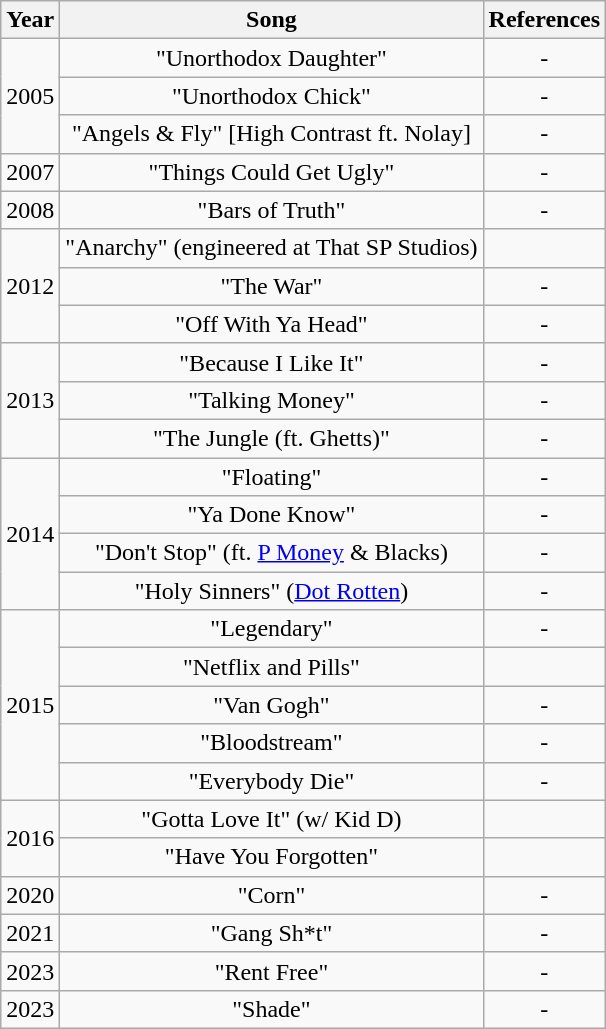<table class="wikitable plainrowheaders" style="text-align:center;">
<tr>
<th>Year</th>
<th>Song</th>
<th>References</th>
</tr>
<tr>
<td rowspan="3">2005</td>
<td>"Unorthodox Daughter"</td>
<td>-</td>
</tr>
<tr>
<td>"Unorthodox Chick"</td>
<td>-</td>
</tr>
<tr>
<td>"Angels & Fly" [High Contrast ft. Nolay]</td>
<td>-</td>
</tr>
<tr>
<td>2007</td>
<td>"Things Could Get Ugly"</td>
<td>-</td>
</tr>
<tr>
<td>2008</td>
<td>"Bars of Truth"</td>
<td>-</td>
</tr>
<tr>
<td rowspan="3">2012</td>
<td>"Anarchy" (engineered at That SP Studios)</td>
<td></td>
</tr>
<tr>
<td>"The War"</td>
<td>-</td>
</tr>
<tr>
<td>"Off With Ya Head"</td>
<td>-</td>
</tr>
<tr>
<td rowspan="3">2013</td>
<td>"Because I Like It"</td>
<td>-</td>
</tr>
<tr>
<td>"Talking Money"</td>
<td>-</td>
</tr>
<tr>
<td>"The Jungle (ft. Ghetts)"</td>
<td>-</td>
</tr>
<tr>
<td rowspan="4">2014</td>
<td>"Floating"</td>
<td>-</td>
</tr>
<tr>
<td>"Ya Done Know"</td>
<td>-</td>
</tr>
<tr>
<td>"Don't Stop" (ft. <a href='#'>P Money</a> & Blacks)</td>
<td>-</td>
</tr>
<tr>
<td>"Holy Sinners" (<a href='#'>Dot Rotten</a>)</td>
<td>-</td>
</tr>
<tr>
<td rowspan="5">2015</td>
<td>"Legendary"</td>
<td>-</td>
</tr>
<tr>
<td>"Netflix and Pills"</td>
<td></td>
</tr>
<tr>
<td>"Van Gogh"</td>
<td>-</td>
</tr>
<tr>
<td>"Bloodstream"</td>
<td>-</td>
</tr>
<tr>
<td>"Everybody Die"</td>
<td>-</td>
</tr>
<tr>
<td rowspan="2">2016</td>
<td>"Gotta Love It" (w/ Kid D)</td>
<td></td>
</tr>
<tr>
<td>"Have You Forgotten"</td>
<td></td>
</tr>
<tr>
<td>2020</td>
<td>"Corn"</td>
<td>-</td>
</tr>
<tr>
<td>2021</td>
<td>"Gang Sh*t"</td>
<td>-</td>
</tr>
<tr>
<td>2023</td>
<td>"Rent Free"</td>
<td>-</td>
</tr>
<tr>
<td>2023</td>
<td>"Shade"</td>
<td>-</td>
</tr>
</table>
